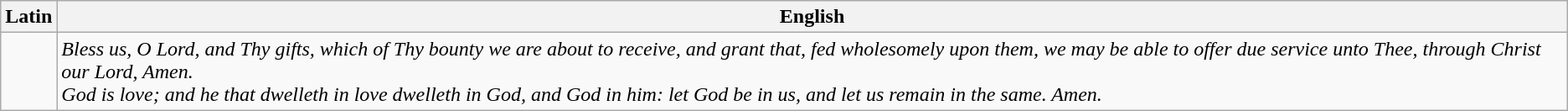<table class="wikitable">
<tr>
<th>Latin</th>
<th>English</th>
</tr>
<tr>
<td></td>
<td><em>Bless us, O Lord, and Thy gifts, which of Thy bounty we are about to receive, and grant that, fed wholesomely upon them, we may be able to offer due service unto Thee, through Christ our Lord, Amen.</em><br><em>God is love; and he that dwelleth in love dwelleth in God, and God in him: let God be in us, and let us remain in the same. Amen.</em></td>
</tr>
</table>
